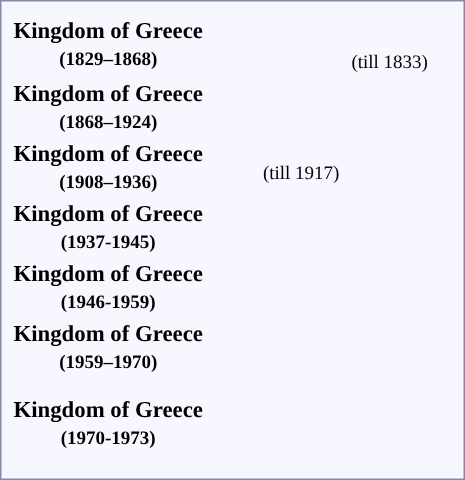<table style="border:1px solid #8888aa; background-color:#f7f8ff; padding:5px; font-size:95%; margin: 0px 12px 12px 0px;">
<tr style="text-align:center;">
<th rowspan=2><strong> Kingdom of Greece</strong><br><small>(1829–1868)</small></th>
<td colspan=2 rowspan=2></td>
<td colspan=2></td>
<td colspan=2></td>
<td colspan=2></td>
<td colspan=2 rowspan=2></td>
<td colspan=2></td>
<td colspan=2></td>
<td colspan=2></td>
<td colspan=2></td>
<td colspan=1></td>
<td colspan=1></td>
<td colspan=2></td>
<td colspan=2></td>
<td colspan=2></td>
<td colspan=2 rowspan=2></td>
</tr>
<tr style="text-align:center;">
<td colspan=2><br></td>
<td colspan=2><br></td>
<td colspan=2><br></td>
<td colspan=2><br></td>
<td colspan=2><br></td>
<td colspan=1><br></td>
<td colspan=1><br></td>
<td colspan=1><br></td>
<td colspan=1><br></td>
<td colspan=2><br> <small> (till 1833) </small></td>
<td colspan=2><br></td>
<td colspan=2><br></td>
</tr>
<tr style="text-align:center;">
<th rowspan=2><strong> Kingdom of Greece</strong><br><small>(1868–1924)</small></th>
<td colspan=2 rowspan=2></td>
<td colspan=2></td>
<td colspan=2></td>
<td colspan=2></td>
<td colspan=2 rowspan=2></td>
<td colspan=2></td>
<td colspan=2></td>
<td colspan=2></td>
<td colspan=1></td>
<td colspan=1></td>
<td colspan=3></td>
<td colspan=3></td>
<td colspan=2 rowspan=2></td>
</tr>
<tr style="text-align:center;">
<td colspan=2><br></td>
<td colspan=2><br></td>
<td colspan=2><br></td>
<td colspan=2><br></td>
<td colspan=2><br></td>
<td colspan=2><br></td>
<td colspan=1><br></td>
<td colspan=1><br></td>
<td colspan=3><br></td>
<td colspan=3><br></td>
</tr>
<tr style="text-align:center;">
<th rowspan=2><strong> Kingdom of Greece</strong><br><small>(1908–1936)</small></th>
<td colspan=2></td>
<td colspan=2></td>
<td colspan=2></td>
<td colspan=2></td>
<td colspan=2 rowspan=2></td>
<td colspan=2></td>
<td colspan=2></td>
<td colspan=2></td>
<td colspan=1></td>
<td colspan=1></td>
<td colspan=3></td>
<td colspan=3></td>
<td colspan=12></td>
</tr>
<tr style="text-align:center;">
<td colspan=2><br></td>
<td colspan=2><br></td>
<td colspan=2><br></td>
<td colspan=2><br></td>
<td colspan=2><br></td>
<td colspan=2><br></td>
<td colspan=2><br></td>
<td colspan=1> <small>(till 1917)</small></td>
<td colspan=1><br></td>
<td colspan=3><br></td>
<td colspan=3><br></td>
</tr>
<tr style="text-align:center;">
<th rowspan=2><strong> Kingdom of Greece</strong><br><small>(1937-1945)</small></th>
<td colspan=2></td>
<td colspan=2></td>
<td colspan=2></td>
<td colspan=2></td>
<td colspan=2 rowspan=2></td>
<td colspan=2></td>
<td colspan=2></td>
<td colspan=2></td>
<td colspan=2></td>
<td colspan=3></td>
<td colspan=3></td>
<td colspan=2></td>
</tr>
<tr style="text-align:center;">
<td colspan=2><br></td>
<td colspan=2><br></td>
<td colspan=2><br></td>
<td colspan=2><br></td>
<td colspan=2><br></td>
<td colspan=2><br></td>
<td colspan=2><br></td>
<td colspan=2><br></td>
<td colspan=3><br></td>
<td colspan=3><br></td>
</tr>
<tr style="text-align:center;">
<th rowspan=2><strong> Kingdom of Greece</strong><br><small>(1946-1959)</small></th>
<td colspan=2></td>
<td colspan=2></td>
<td colspan=2></td>
<td colspan=2></td>
<td colspan=2></td>
<td colspan=2></td>
<td colspan=2></td>
<td colspan=2></td>
<td colspan=2></td>
<td colspan=3></td>
<td colspan=3></td>
<td colspan=12></td>
</tr>
<tr style="text-align:center;">
<td colspan=2><br></td>
<td colspan=2><br></td>
<td colspan=2><br></td>
<td colspan=2><br></td>
<td colspan=2><br></td>
<td colspan=2><br></td>
<td colspan=2><br></td>
<td colspan=2><br></td>
<td colspan=2><br></td>
<td colspan=3><br></td>
<td colspan=3><br></td>
</tr>
<tr style="text-align:center;">
<th rowspan=2><strong> Kingdom of Greece</strong><br><small>(1959–1970)</small></th>
<td colspan=2></td>
<td colspan=2></td>
<td colspan=2></td>
<td colspan=2></td>
<td colspan=2></td>
<td colspan=2></td>
<td colspan=2></td>
<td colspan=2></td>
<td colspan=2></td>
<td colspan=3></td>
<td colspan=3></td>
<td colspan=12></td>
</tr>
<tr style="text-align:center;">
<td colspan=2><br></td>
<td colspan=2><br></td>
<td colspan=2><br></td>
<td colspan=2><br></td>
<td colspan=2><br></td>
<td colspan=2><br></td>
<td colspan=2><br></td>
<td colspan=2><br></td>
<td colspan=2><br></td>
<td colspan=3><br></td>
<td colspan=3><br></td>
</tr>
<tr style="text-align:center;">
<th rowspan=2><strong> Kingdom of Greece</strong><br><small>(1970-1973)</small></th>
<td colspan=2><br></td>
<td colspan=2></td>
<td colspan=2></td>
<td colspan=2></td>
<td colspan=2></td>
<td colspan=2></td>
<td colspan=2></td>
<td colspan=2></td>
<td colspan=2></td>
<td colspan=3></td>
<td colspan=3></td>
<td colspan=12></td>
</tr>
<tr style="text-align:center;">
<td colspan=2><br></td>
<td colspan=2><br></td>
<td colspan=2><br></td>
<td colspan=2><br></td>
<td colspan=2><br></td>
<td colspan=2><br></td>
<td colspan=2><br></td>
<td colspan=2><br></td>
<td colspan=2><br></td>
<td colspan=3><br></td>
<td colspan=3><br><br></td>
</tr>
</table>
